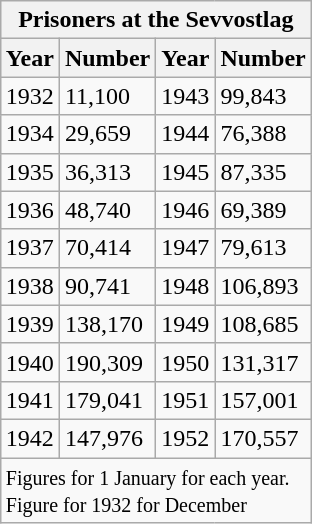<table class="wikitable" align=right>
<tr>
<th colspan=4>Prisoners at the Sevvostlag</th>
</tr>
<tr>
<th>Year</th>
<th>Number</th>
<th>Year</th>
<th>Number</th>
</tr>
<tr>
<td>1932</td>
<td>11,100</td>
<td>1943</td>
<td>99,843</td>
</tr>
<tr>
<td>1934</td>
<td>29,659</td>
<td>1944</td>
<td>76,388</td>
</tr>
<tr>
<td>1935</td>
<td>36,313</td>
<td>1945</td>
<td>87,335</td>
</tr>
<tr>
<td>1936</td>
<td>48,740</td>
<td>1946</td>
<td>69,389</td>
</tr>
<tr>
<td>1937</td>
<td>70,414</td>
<td>1947</td>
<td>79,613</td>
</tr>
<tr>
<td>1938</td>
<td>90,741</td>
<td>1948</td>
<td>106,893</td>
</tr>
<tr>
<td>1939</td>
<td>138,170</td>
<td>1949</td>
<td>108,685</td>
</tr>
<tr>
<td>1940</td>
<td>190,309</td>
<td>1950</td>
<td>131,317</td>
</tr>
<tr>
<td>1941</td>
<td>179,041</td>
<td>1951</td>
<td>157,001</td>
</tr>
<tr>
<td>1942</td>
<td>147,976</td>
<td>1952</td>
<td>170,557</td>
</tr>
<tr>
<td colspan=4><small>Figures for 1 January for each year.<br>Figure for 1932 for December</small></td>
</tr>
</table>
